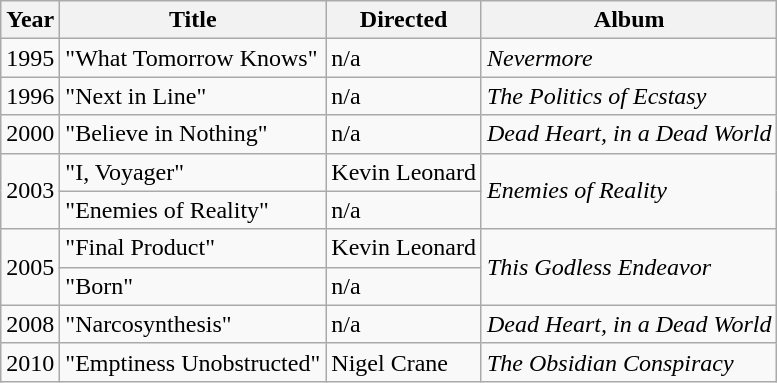<table class="wikitable">
<tr>
<th scope="col">Year</th>
<th scope="col">Title</th>
<th scope="col">Directed</th>
<th scope="col">Album</th>
</tr>
<tr>
<td align="center">1995</td>
<td>"What Tomorrow Knows"</td>
<td>n/a</td>
<td><em>Nevermore</em></td>
</tr>
<tr>
<td align="center">1996</td>
<td>"Next in Line"</td>
<td>n/a</td>
<td><em>The Politics of Ecstasy</em></td>
</tr>
<tr>
<td align="center">2000</td>
<td>"Believe in Nothing"</td>
<td>n/a</td>
<td><em>Dead Heart, in a Dead World</em></td>
</tr>
<tr>
<td rowspan="2" align="center">2003</td>
<td>"I, Voyager"</td>
<td>Kevin Leonard</td>
<td rowspan=2><em>Enemies of Reality</em></td>
</tr>
<tr>
<td>"Enemies of Reality"</td>
<td>n/a</td>
</tr>
<tr>
<td rowspan="2" align="center">2005</td>
<td>"Final Product"</td>
<td>Kevin Leonard</td>
<td rowspan=2><em>This Godless Endeavor</em></td>
</tr>
<tr>
<td>"Born"</td>
<td>n/a</td>
</tr>
<tr>
<td align="center">2008</td>
<td>"Narcosynthesis"</td>
<td>n/a</td>
<td><em>Dead Heart, in a Dead World</em></td>
</tr>
<tr>
<td align="center">2010</td>
<td>"Emptiness Unobstructed"</td>
<td>Nigel Crane</td>
<td><em>The Obsidian Conspiracy</em></td>
</tr>
</table>
